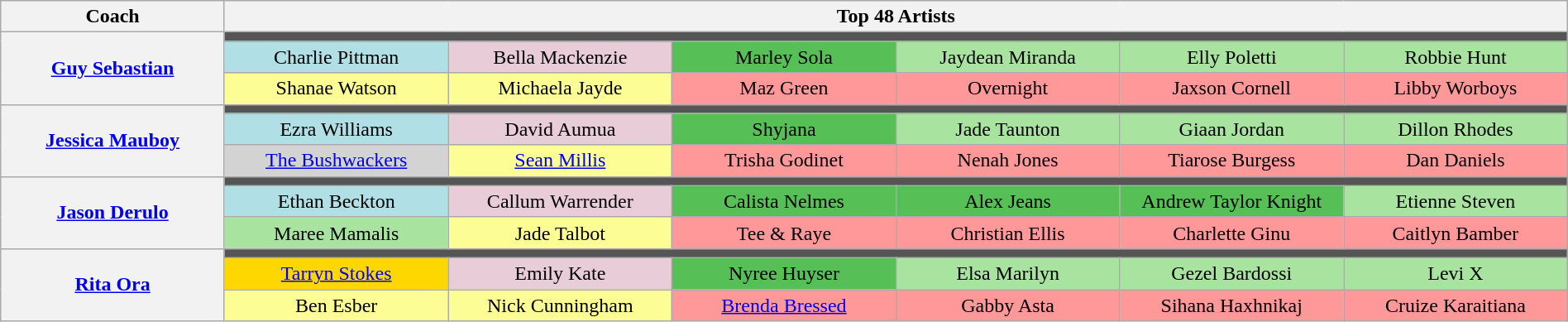<table class="wikitable" style="text-align:center; width:100%">
<tr>
<th style="width:14%">Coach</th>
<th colspan="6">Top 48 Artists</th>
</tr>
<tr>
<th rowspan="3"><a href='#'>Guy Sebastian</a></th>
<td colspan="6" style="background:#555"></td>
</tr>
<tr>
<td style="background:#b0e0e6">Charlie Pittman</td>
<td style="background:#E8CCD7">Bella Mackenzie</td>
<td style="background:#56C056">Marley Sola</td>
<td style="background:#A8E4A0">Jaydean Miranda</td>
<td style="background:#A8E4A0">Elly Poletti</td>
<td style="background:#A8E4A0">Robbie Hunt</td>
</tr>
<tr>
<td style="background:#FDFD96">Shanae Watson</td>
<td style="background:#FDFD96">Michaela Jayde</td>
<td style="background:#FF9999">Maz Green</td>
<td style="background:#FF9999">Overnight</td>
<td style="background:#FF9999">Jaxson Cornell</td>
<td style="background:#FF9999">Libby Worboys</td>
</tr>
<tr>
<th rowspan="3"><a href='#'>Jessica Mauboy</a></th>
<td colspan="6" style="background:#555"></td>
</tr>
<tr>
<td style="background:#b0e0e6">Ezra Williams</td>
<td style="background:#E8CCD7">David Aumua</td>
<td style="background:#56C056">Shyjana</td>
<td style="background:#A8E4A0">Jade Taunton</td>
<td style="background:#A8E4A0">Giaan Jordan</td>
<td style="background:#A8E4A0">Dillon Rhodes</td>
</tr>
<tr>
<td style="background:lightgray"><a href='#'>The Bushwackers</a></td>
<td style="background:#FDFD96"><a href='#'>Sean Millis</a></td>
<td style="background:#FF9999">Trisha Godinet</td>
<td style="background:#FF9999">Nenah Jones</td>
<td style="background:#FF9999">Tiarose Burgess</td>
<td style="background:#FF9999">Dan Daniels</td>
</tr>
<tr>
<th rowspan="3"><a href='#'>Jason Derulo</a></th>
<td colspan="6" style="background:#555"></td>
</tr>
<tr>
<td style="background:#b0e0e6">Ethan Beckton</td>
<td style="background:#E8CCD7">Callum Warrender</td>
<td style="background:#56C056">Calista Nelmes</td>
<td style="background:#56C056">Alex Jeans</td>
<td style="background:#56C056">Andrew Taylor Knight</td>
<td style="background:#A8E4A0">Etienne Steven</td>
</tr>
<tr>
<td style="background:#A8E4A0">Maree Mamalis</td>
<td style="background:#FDFD96">Jade Talbot</td>
<td style="background:#FF9999">Tee & Raye</td>
<td style="background:#FF9999">Christian Ellis</td>
<td style="background:#FF9999">Charlette Ginu</td>
<td style="background:#FF9999">Caitlyn Bamber</td>
</tr>
<tr>
<th rowspan="3"><a href='#'>Rita Ora</a></th>
<td colspan="6" style="background:#555"></td>
</tr>
<tr>
<td style="background:gold"><a href='#'>Tarryn Stokes</a></td>
<td style="background:#E8CCD7">Emily Kate</td>
<td style="background:#56C056">Nyree Huyser</td>
<td style="background:#A8E4A0">Elsa Marilyn</td>
<td style="background:#A8E4A0">Gezel Bardossi</td>
<td style="background:#A8E4A0">Levi X</td>
</tr>
<tr>
<td style="background:#FDFD96; width:14%">Ben Esber</td>
<td style="background:#FDFD96; width:14%">Nick Cunningham</td>
<td style="background:#FF9999; width:14%"><a href='#'>Brenda Bressed</a></td>
<td style="background:#FF9999; width:14%">Gabby Asta</td>
<td style="background:#FF9999; width:14%">Sihana Haxhnikaj</td>
<td style="background:#FF9999; width:14%">Cruize Karaitiana</td>
</tr>
</table>
